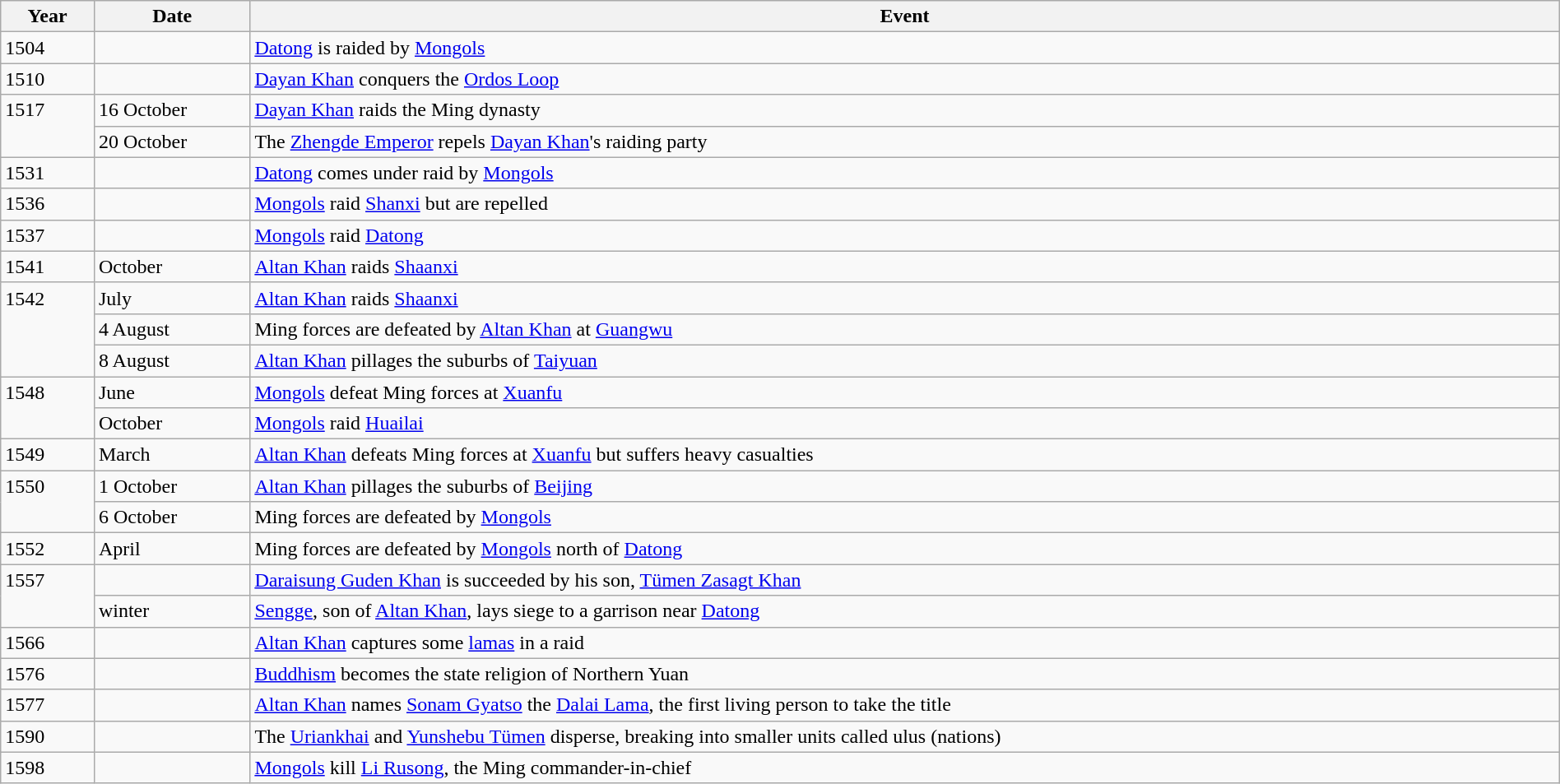<table class="wikitable" style="width:100%;">
<tr>
<th style="width:6%">Year</th>
<th style="width:10%">Date</th>
<th>Event</th>
</tr>
<tr>
<td>1504</td>
<td></td>
<td><a href='#'>Datong</a> is raided by <a href='#'>Mongols</a></td>
</tr>
<tr>
<td>1510</td>
<td></td>
<td><a href='#'>Dayan Khan</a> conquers the <a href='#'>Ordos Loop</a></td>
</tr>
<tr>
<td rowspan="2" valign="top">1517</td>
<td>16 October</td>
<td><a href='#'>Dayan Khan</a> raids the Ming dynasty</td>
</tr>
<tr>
<td>20 October</td>
<td>The <a href='#'>Zhengde Emperor</a> repels <a href='#'>Dayan Khan</a>'s raiding party</td>
</tr>
<tr>
<td>1531</td>
<td></td>
<td><a href='#'>Datong</a> comes under raid by <a href='#'>Mongols</a></td>
</tr>
<tr>
<td>1536</td>
<td></td>
<td><a href='#'>Mongols</a> raid <a href='#'>Shanxi</a> but are repelled</td>
</tr>
<tr>
<td>1537</td>
<td></td>
<td><a href='#'>Mongols</a> raid <a href='#'>Datong</a></td>
</tr>
<tr>
<td>1541</td>
<td>October</td>
<td><a href='#'>Altan Khan</a> raids <a href='#'>Shaanxi</a></td>
</tr>
<tr>
<td rowspan="3" valign="top">1542</td>
<td>July</td>
<td><a href='#'>Altan Khan</a> raids <a href='#'>Shaanxi</a></td>
</tr>
<tr>
<td>4 August</td>
<td>Ming forces are defeated by <a href='#'>Altan Khan</a> at <a href='#'>Guangwu</a></td>
</tr>
<tr>
<td>8 August</td>
<td><a href='#'>Altan Khan</a> pillages the suburbs of <a href='#'>Taiyuan</a></td>
</tr>
<tr>
<td rowspan="2" valign="top">1548</td>
<td>June</td>
<td><a href='#'>Mongols</a> defeat Ming forces at <a href='#'>Xuanfu</a></td>
</tr>
<tr>
<td>October</td>
<td><a href='#'>Mongols</a> raid <a href='#'>Huailai</a></td>
</tr>
<tr>
<td>1549</td>
<td>March</td>
<td><a href='#'>Altan Khan</a> defeats Ming forces at <a href='#'>Xuanfu</a> but suffers heavy casualties</td>
</tr>
<tr>
<td rowspan="2" valign="top">1550</td>
<td>1 October</td>
<td><a href='#'>Altan Khan</a> pillages the suburbs of <a href='#'>Beijing</a></td>
</tr>
<tr>
<td>6 October</td>
<td>Ming forces are defeated by <a href='#'>Mongols</a></td>
</tr>
<tr>
<td>1552</td>
<td>April</td>
<td>Ming forces are defeated by <a href='#'>Mongols</a> north of <a href='#'>Datong</a></td>
</tr>
<tr>
<td rowspan="2" valign="top">1557</td>
<td></td>
<td><a href='#'>Daraisung Guden Khan</a> is succeeded by his son, <a href='#'>Tümen Zasagt Khan</a></td>
</tr>
<tr>
<td>winter</td>
<td><a href='#'>Sengge</a>, son of <a href='#'>Altan Khan</a>, lays siege to a garrison near <a href='#'>Datong</a></td>
</tr>
<tr>
<td>1566</td>
<td></td>
<td><a href='#'>Altan Khan</a> captures some <a href='#'>lamas</a> in a raid</td>
</tr>
<tr>
<td>1576</td>
<td></td>
<td><a href='#'>Buddhism</a> becomes the state religion of Northern Yuan</td>
</tr>
<tr>
<td>1577</td>
<td></td>
<td><a href='#'>Altan Khan</a> names <a href='#'>Sonam Gyatso</a> the <a href='#'>Dalai Lama</a>, the first living person to take the title</td>
</tr>
<tr>
<td>1590</td>
<td></td>
<td>The <a href='#'>Uriankhai</a> and <a href='#'>Yunshebu Tümen</a> disperse, breaking into smaller units called ulus (nations)</td>
</tr>
<tr>
<td>1598</td>
<td></td>
<td><a href='#'>Mongols</a> kill <a href='#'>Li Rusong</a>, the Ming commander-in-chief</td>
</tr>
</table>
